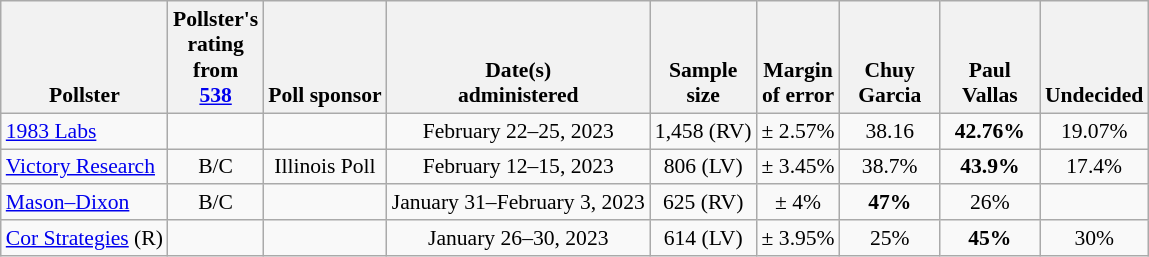<table class="wikitable" style="font-size:90%;text-align:center;">
<tr valign=bottom>
<th>Pollster</th>
<th>Pollster's<br>rating<br>from<br><a href='#'>538</a></th>
<th>Poll sponsor</th>
<th>Date(s)<br>administered</th>
<th>Sample<br>size</th>
<th>Margin<br>of error</th>
<th style="width:60px;">Chuy<br>Garcia</th>
<th style="width:60px;">Paul<br>Vallas</th>
<th>Undecided</th>
</tr>
<tr>
<td style="text-align:left;"><a href='#'>1983 Labs</a></td>
<td></td>
<td></td>
<td>February 22–25, 2023</td>
<td>1,458 (RV)</td>
<td>± 2.57%</td>
<td>38.16</td>
<td><strong>42.76%</strong></td>
<td>19.07%</td>
</tr>
<tr>
<td style="text-align:left;"><a href='#'>Victory Research</a></td>
<td>B/C</td>
<td>Illinois Poll</td>
<td>February 12–15, 2023</td>
<td>806 (LV)</td>
<td>± 3.45%</td>
<td>38.7%</td>
<td><strong>43.9%</strong></td>
<td>17.4%</td>
</tr>
<tr>
<td style="text-align:left;"><a href='#'>Mason–Dixon</a></td>
<td>B/C</td>
<td></td>
<td>January 31–February 3, 2023</td>
<td>625 (RV)</td>
<td>± 4%</td>
<td><strong>47%</strong></td>
<td>26%</td>
<td></td>
</tr>
<tr>
<td style="text-align:left;"><a href='#'>Cor Strategies</a> (R)</td>
<td></td>
<td></td>
<td>January 26–30, 2023</td>
<td>614 (LV)</td>
<td>± 3.95%</td>
<td>25%</td>
<td><strong>45%</strong></td>
<td>30%</td>
</tr>
</table>
